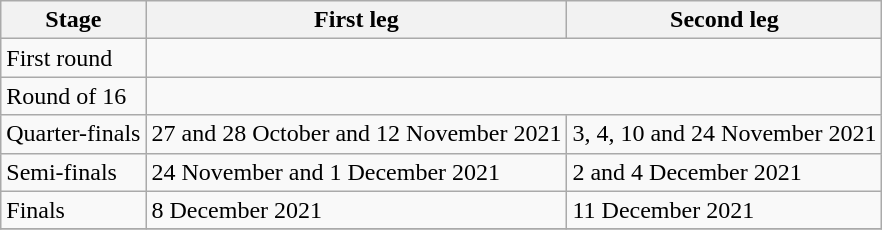<table class="wikitable">
<tr>
<th>Stage</th>
<th>First leg</th>
<th>Second leg</th>
</tr>
<tr>
<td>First round</td>
<td colspan=2></td>
</tr>
<tr>
<td>Round of 16</td>
<td colspan=2></td>
</tr>
<tr>
<td>Quarter-finals</td>
<td>27 and 28 October and 12 November 2021</td>
<td>3, 4, 10 and 24 November 2021</td>
</tr>
<tr>
<td>Semi-finals</td>
<td>24 November and 1 December 2021</td>
<td>2 and 4 December 2021</td>
</tr>
<tr>
<td>Finals</td>
<td>8 December 2021</td>
<td>11 December 2021</td>
</tr>
<tr>
</tr>
</table>
